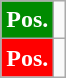<table class="wikitable">
<tr>
<td style="background:#008B00;color:white;"><strong>Pos.</strong></td>
<td></td>
</tr>
<tr>
<td style="background:#ff0000;color:white;"><strong>Pos.</strong></td>
<td></td>
</tr>
</table>
